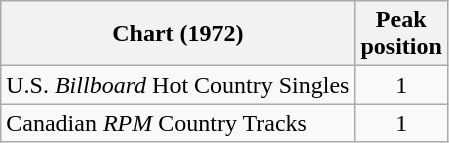<table class="wikitable sortable">
<tr>
<th>Chart (1972)</th>
<th>Peak<br>position</th>
</tr>
<tr>
<td>U.S. <em>Billboard</em> Hot Country Singles</td>
<td align="center">1</td>
</tr>
<tr>
<td>Canadian <em>RPM</em> Country Tracks</td>
<td align="center">1</td>
</tr>
</table>
